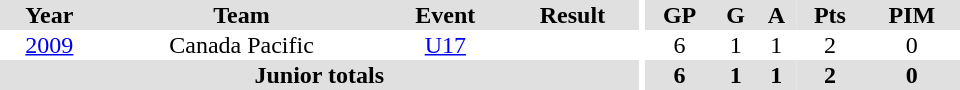<table border="0" cellpadding="1" cellspacing="0" ID="Table3" style="text-align:center; width:40em">
<tr ALIGN="center" bgcolor="#e0e0e0">
<th>Year</th>
<th>Team</th>
<th>Event</th>
<th>Result</th>
<th rowspan="99" bgcolor="#ffffff"></th>
<th>GP</th>
<th>G</th>
<th>A</th>
<th>Pts</th>
<th>PIM</th>
</tr>
<tr>
<td><a href='#'>2009</a></td>
<td>Canada Pacific</td>
<td><a href='#'>U17</a></td>
<td></td>
<td>6</td>
<td>1</td>
<td>1</td>
<td>2</td>
<td>0</td>
</tr>
<tr bgcolor="#e0e0e0">
<th colspan="4">Junior totals</th>
<th>6</th>
<th>1</th>
<th>1</th>
<th>2</th>
<th>0</th>
</tr>
</table>
